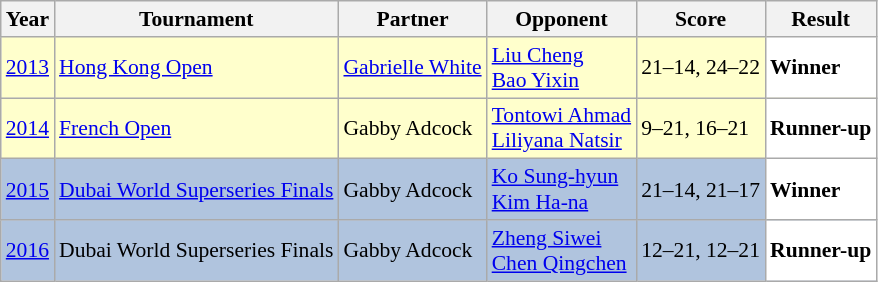<table class="sortable wikitable" style="font-size: 90%;">
<tr>
<th>Year</th>
<th>Tournament</th>
<th>Partner</th>
<th>Opponent</th>
<th>Score</th>
<th>Result</th>
</tr>
<tr style="background:#FFFFCC">
<td align="center"><a href='#'>2013</a></td>
<td align="left"><a href='#'>Hong Kong Open</a></td>
<td align="left"> <a href='#'>Gabrielle White</a></td>
<td align="left"> <a href='#'>Liu Cheng</a> <br>  <a href='#'>Bao Yixin</a></td>
<td align="left">21–14, 24–22</td>
<td style="text-align:left; background:white"> <strong>Winner</strong></td>
</tr>
<tr style="background:#FFFFCC">
<td align="center"><a href='#'>2014</a></td>
<td align="left"><a href='#'>French Open</a></td>
<td align="left"> Gabby Adcock</td>
<td align="left"> <a href='#'>Tontowi Ahmad</a> <br>  <a href='#'>Liliyana Natsir</a></td>
<td align="left">9–21, 16–21</td>
<td style="text-align:left; background:white"> <strong>Runner-up</strong></td>
</tr>
<tr style="background:#B0C4DE">
<td align="center"><a href='#'>2015</a></td>
<td align="left"><a href='#'>Dubai World Superseries Finals</a></td>
<td align="left"> Gabby Adcock</td>
<td align="left"> <a href='#'>Ko Sung-hyun</a> <br>  <a href='#'>Kim Ha-na</a></td>
<td align="left">21–14, 21–17</td>
<td style="text-align:left; background:white"> <strong>Winner</strong></td>
</tr>
<tr style="background:#B0C4DE">
<td align="center"><a href='#'>2016</a></td>
<td align="left">Dubai World Superseries Finals</td>
<td align="left"> Gabby Adcock</td>
<td align="left"> <a href='#'>Zheng Siwei</a> <br>  <a href='#'>Chen Qingchen</a></td>
<td align="left">12–21, 12–21</td>
<td style="text-align:left; background:white"> <strong>Runner-up</strong></td>
</tr>
</table>
